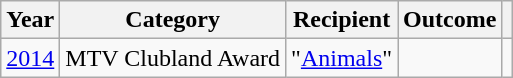<table class="wikitable plainrowheaders sortable">
<tr>
<th scope="col">Year</th>
<th scope="col">Category</th>
<th scope="col">Recipient</th>
<th scope="col">Outcome</th>
<th scope="col" class="unsortable"></th>
</tr>
<tr>
<td><a href='#'>2014</a></td>
<td>MTV Clubland Award</td>
<td rowspan="4">"<a href='#'>Animals</a>"</td>
<td></td>
<td style="text-align:center;"></td>
</tr>
</table>
